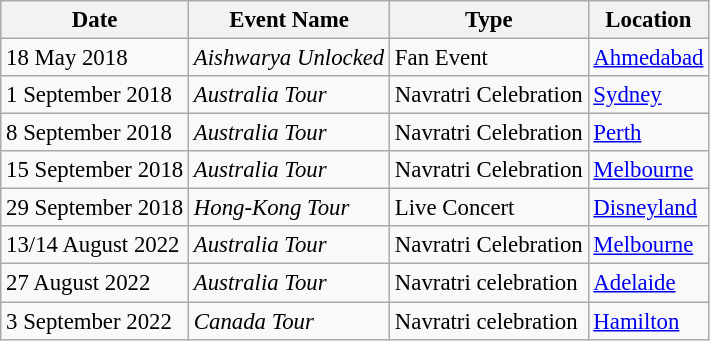<table class="wikitable" style="font-size:95%;">
<tr>
<th>Date</th>
<th>Event Name</th>
<th>Type</th>
<th>Location</th>
</tr>
<tr>
<td>18 May 2018</td>
<td><em>Aishwarya Unlocked</em></td>
<td>Fan Event</td>
<td><a href='#'>Ahmedabad</a></td>
</tr>
<tr>
<td>1 September 2018</td>
<td><em>Australia Tour</em></td>
<td>Navratri Celebration</td>
<td><a href='#'>Sydney</a></td>
</tr>
<tr>
<td>8 September 2018</td>
<td><em>Australia Tour</em></td>
<td>Navratri Celebration</td>
<td><a href='#'>Perth</a></td>
</tr>
<tr>
<td>15 September 2018</td>
<td><em>Australia Tour</em></td>
<td>Navratri Celebration</td>
<td><a href='#'>Melbourne</a></td>
</tr>
<tr>
<td>29 September 2018</td>
<td><em>Hong-Kong Tour</em></td>
<td>Live Concert</td>
<td><a href='#'>Disneyland</a></td>
</tr>
<tr>
<td>13/14 August 2022</td>
<td><em>Australia Tour</em></td>
<td>Navratri Celebration</td>
<td><a href='#'>Melbourne</a></td>
</tr>
<tr>
<td>27 August 2022</td>
<td><em> Australia Tour </em></td>
<td>Navratri celebration</td>
<td><a href='#'>Adelaide</a></td>
</tr>
<tr>
<td>3 September 2022</td>
<td><em> Canada Tour </em></td>
<td>Navratri celebration</td>
<td><a href='#'>Hamilton</a></td>
</tr>
</table>
